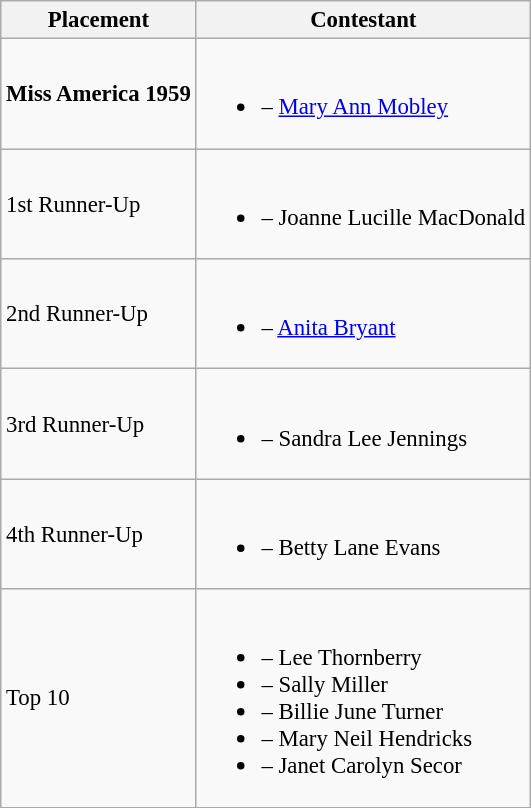<table class="wikitable sortable" style="font-size: 95%;">
<tr>
<th>Placement</th>
<th>Contestant</th>
</tr>
<tr>
<td><strong>Miss America 1959</strong></td>
<td><br><ul><li> – <a href='#'>Mary Ann Mobley</a></li></ul></td>
</tr>
<tr>
<td>1st Runner-Up</td>
<td><br><ul><li> – Joanne Lucille MacDonald</li></ul></td>
</tr>
<tr>
<td>2nd Runner-Up</td>
<td><br><ul><li> – <a href='#'>Anita Bryant</a></li></ul></td>
</tr>
<tr>
<td>3rd Runner-Up</td>
<td><br><ul><li> – Sandra Lee Jennings</li></ul></td>
</tr>
<tr>
<td>4th Runner-Up</td>
<td><br><ul><li> – Betty Lane Evans</li></ul></td>
</tr>
<tr>
<td>Top 10</td>
<td><br><ul><li> – Lee Thornberry</li><li> – Sally Miller</li><li> – Billie June Turner</li><li> – Mary Neil Hendricks</li><li> – Janet Carolyn Secor</li></ul></td>
</tr>
</table>
